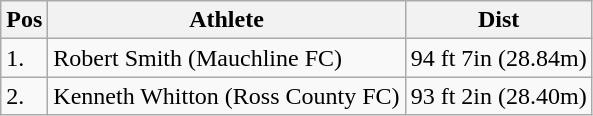<table class="wikitable">
<tr>
<th>Pos</th>
<th>Athlete</th>
<th>Dist</th>
</tr>
<tr>
<td>1.</td>
<td>Robert Smith (Mauchline FC)</td>
<td>94 ft 7in (28.84m)</td>
</tr>
<tr>
<td>2.</td>
<td>Kenneth Whitton (Ross County FC)</td>
<td>93 ft 2in (28.40m)</td>
</tr>
</table>
